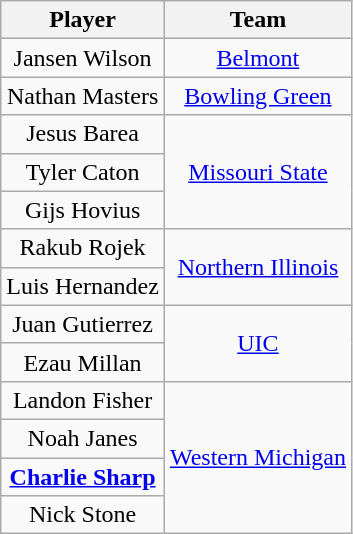<table class="wikitable" style="text-align: center;">
<tr>
<th>Player</th>
<th>Team</th>
</tr>
<tr>
<td>Jansen Wilson</td>
<td><a href='#'>Belmont</a></td>
</tr>
<tr>
<td>Nathan Masters</td>
<td><a href='#'>Bowling Green</a></td>
</tr>
<tr>
<td>Jesus Barea</td>
<td rowspan=3><a href='#'>Missouri State</a></td>
</tr>
<tr>
<td>Tyler Caton</td>
</tr>
<tr>
<td>Gijs Hovius</td>
</tr>
<tr>
<td>Rakub Rojek</td>
<td rowspan=2><a href='#'>Northern Illinois</a></td>
</tr>
<tr>
<td>Luis Hernandez</td>
</tr>
<tr>
<td>Juan Gutierrez</td>
<td rowspan=2><a href='#'>UIC</a></td>
</tr>
<tr>
<td>Ezau Millan</td>
</tr>
<tr>
<td>Landon Fisher</td>
<td rowspan=4><a href='#'>Western Michigan</a></td>
</tr>
<tr>
<td>Noah Janes</td>
</tr>
<tr>
<td><strong><a href='#'>Charlie Sharp</a></strong></td>
</tr>
<tr>
<td>Nick Stone</td>
</tr>
</table>
